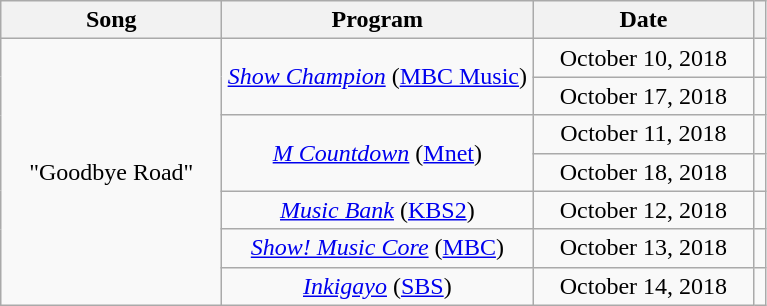<table class="wikitable" style="text-align:center">
<tr>
<th width="140">Song</th>
<th width="200">Program</th>
<th width="140">Date</th>
<th></th>
</tr>
<tr>
<td rowspan="7">"Goodbye Road"</td>
<td rowspan="2"><em><a href='#'>Show Champion</a></em> (<a href='#'>MBC Music</a>)</td>
<td>October 10, 2018</td>
<td></td>
</tr>
<tr>
<td>October 17, 2018</td>
<td></td>
</tr>
<tr>
<td rowspan="2"><em><a href='#'>M Countdown</a></em> (<a href='#'>Mnet</a>)</td>
<td>October 11, 2018</td>
<td></td>
</tr>
<tr>
<td>October 18, 2018</td>
<td></td>
</tr>
<tr>
<td><em><a href='#'>Music Bank</a></em> (<a href='#'>KBS2</a>)</td>
<td>October 12, 2018</td>
<td></td>
</tr>
<tr>
<td><em><a href='#'>Show! Music Core</a></em> (<a href='#'>MBC</a>)</td>
<td>October 13, 2018</td>
<td></td>
</tr>
<tr>
<td><em><a href='#'>Inkigayo</a></em> (<a href='#'>SBS</a>)</td>
<td>October 14, 2018</td>
<td></td>
</tr>
</table>
